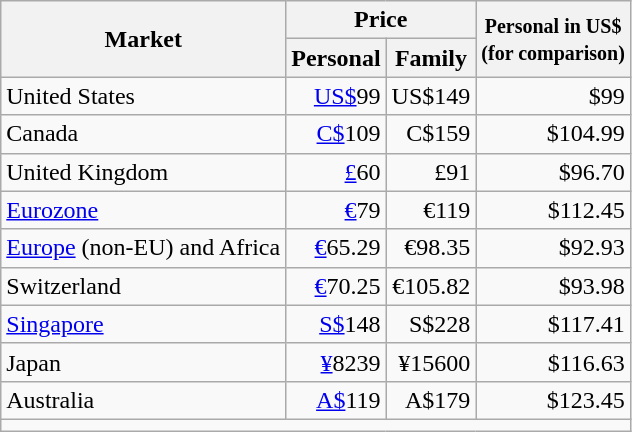<table class="wikitable" style="text-align:right;">
<tr>
<th rowspan="2">Market</th>
<th colspan="2">Price</th>
<th rowspan="2"><small>Personal in US$<br>(for comparison)</small></th>
</tr>
<tr>
<th>Personal</th>
<th>Family</th>
</tr>
<tr>
<td align="left">United States</td>
<td><a href='#'>US$</a>99</td>
<td>US$149</td>
<td>$99</td>
</tr>
<tr>
<td align="left">Canada</td>
<td><a href='#'>C$</a>109</td>
<td>C$159</td>
<td>$104.99</td>
</tr>
<tr>
<td align="left">United Kingdom</td>
<td><a href='#'>£</a>60</td>
<td>£91</td>
<td>$96.70</td>
</tr>
<tr>
<td align="left"><a href='#'>Eurozone</a></td>
<td><a href='#'>€</a>79</td>
<td>€119</td>
<td>$112.45</td>
</tr>
<tr>
<td align="left"><a href='#'>Europe</a> (non-EU) and Africa</td>
<td><a href='#'>€</a>65.29</td>
<td>€98.35</td>
<td>$92.93</td>
</tr>
<tr>
<td align="left">Switzerland</td>
<td><a href='#'>€</a>70.25</td>
<td>€105.82</td>
<td>$93.98</td>
</tr>
<tr>
<td align="left"><a href='#'>Singapore</a></td>
<td><a href='#'>S$</a>148</td>
<td>S$228</td>
<td>$117.41</td>
</tr>
<tr>
<td align="left">Japan</td>
<td><a href='#'>¥</a>8239</td>
<td>¥15600</td>
<td>$116.63</td>
</tr>
<tr>
<td align="left">Australia</td>
<td><a href='#'>A$</a>119</td>
<td>A$179</td>
<td>$123.45</td>
</tr>
<tr>
<td colspan="4"></td>
</tr>
</table>
